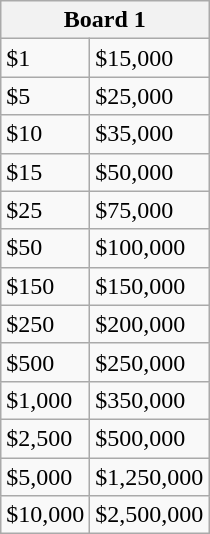<table class="wikitable">
<tr>
<th colspan="2">Board 1</th>
</tr>
<tr>
<td>$1</td>
<td>$15,000</td>
</tr>
<tr>
<td>$5</td>
<td>$25,000</td>
</tr>
<tr>
<td>$10</td>
<td>$35,000</td>
</tr>
<tr>
<td>$15</td>
<td>$50,000</td>
</tr>
<tr>
<td>$25</td>
<td>$75,000</td>
</tr>
<tr>
<td>$50</td>
<td>$100,000</td>
</tr>
<tr>
<td>$150</td>
<td>$150,000</td>
</tr>
<tr>
<td>$250</td>
<td>$200,000</td>
</tr>
<tr>
<td>$500</td>
<td>$250,000</td>
</tr>
<tr>
<td>$1,000</td>
<td>$350,000</td>
</tr>
<tr>
<td>$2,500</td>
<td>$500,000</td>
</tr>
<tr>
<td>$5,000</td>
<td>$1,250,000</td>
</tr>
<tr>
<td>$10,000</td>
<td>$2,500,000</td>
</tr>
</table>
